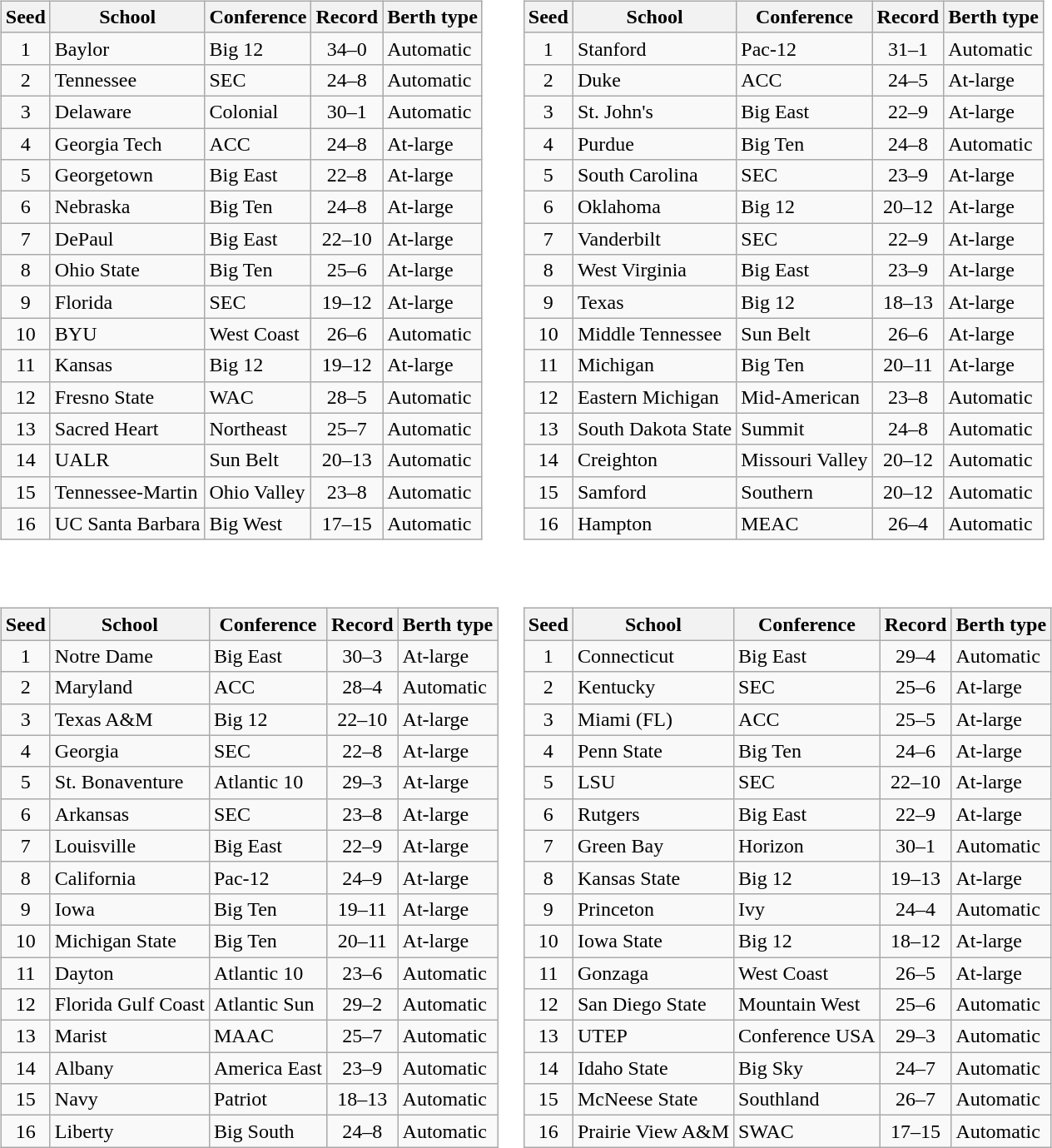<table>
<tr>
<td valign=top><br><table class="wikitable sortable">
<tr>
<th>Seed</th>
<th>School</th>
<th>Conference</th>
<th>Record</th>
<th>Berth type</th>
</tr>
<tr>
<td align=center>1</td>
<td>Baylor</td>
<td>Big 12</td>
<td align=center>34–0</td>
<td>Automatic</td>
</tr>
<tr>
<td align=center>2</td>
<td>Tennessee</td>
<td>SEC</td>
<td align=center>24–8</td>
<td>Automatic</td>
</tr>
<tr>
<td align=center>3</td>
<td>Delaware</td>
<td>Colonial</td>
<td align=center>30–1</td>
<td>Automatic</td>
</tr>
<tr>
<td align=center>4</td>
<td>Georgia Tech</td>
<td>ACC</td>
<td align=center>24–8</td>
<td>At-large</td>
</tr>
<tr>
<td align=center>5</td>
<td>Georgetown</td>
<td>Big East</td>
<td align=center>22–8</td>
<td>At-large</td>
</tr>
<tr>
<td align=center>6</td>
<td>Nebraska</td>
<td>Big Ten</td>
<td align=center>24–8</td>
<td>At-large</td>
</tr>
<tr>
<td align=center>7</td>
<td>DePaul</td>
<td>Big East</td>
<td align=center>22–10</td>
<td>At-large</td>
</tr>
<tr>
<td align=center>8</td>
<td>Ohio State</td>
<td>Big Ten</td>
<td align=center>25–6</td>
<td>At-large</td>
</tr>
<tr>
<td align=center>9</td>
<td>Florida</td>
<td>SEC</td>
<td align=center>19–12</td>
<td>At-large</td>
</tr>
<tr>
<td align=center>10</td>
<td>BYU</td>
<td>West Coast</td>
<td align=center>26–6</td>
<td>Automatic</td>
</tr>
<tr>
<td align=center>11</td>
<td>Kansas</td>
<td>Big 12</td>
<td align=center>19–12</td>
<td>At-large</td>
</tr>
<tr>
<td align=center>12</td>
<td>Fresno State</td>
<td>WAC</td>
<td align=center>28–5</td>
<td>Automatic</td>
</tr>
<tr>
<td align=center>13</td>
<td>Sacred Heart</td>
<td>Northeast</td>
<td align=center>25–7</td>
<td>Automatic</td>
</tr>
<tr>
<td align=center>14</td>
<td>UALR</td>
<td>Sun Belt</td>
<td align=center>20–13</td>
<td>Automatic</td>
</tr>
<tr>
<td align=center>15</td>
<td>Tennessee-Martin</td>
<td>Ohio Valley</td>
<td align=center>23–8</td>
<td>Automatic</td>
</tr>
<tr>
<td align=center>16</td>
<td>UC Santa Barbara</td>
<td>Big West</td>
<td align=center>17–15</td>
<td>Automatic</td>
</tr>
</table>
</td>
<td valign=top><br><table class="wikitable sortable">
<tr>
<th>Seed</th>
<th>School</th>
<th>Conference</th>
<th>Record</th>
<th>Berth type</th>
</tr>
<tr>
<td align=center>1</td>
<td>Stanford</td>
<td>Pac-12</td>
<td align=center>31–1</td>
<td>Automatic</td>
</tr>
<tr>
<td align=center>2</td>
<td>Duke</td>
<td>ACC</td>
<td align=center>24–5</td>
<td>At-large</td>
</tr>
<tr>
<td align=center>3</td>
<td>St. John's</td>
<td>Big East</td>
<td align=center>22–9</td>
<td>At-large</td>
</tr>
<tr>
<td align=center>4</td>
<td>Purdue</td>
<td>Big Ten</td>
<td align=center>24–8</td>
<td>Automatic</td>
</tr>
<tr>
<td align=center>5</td>
<td>South Carolina</td>
<td>SEC</td>
<td align=center>23–9</td>
<td>At-large</td>
</tr>
<tr>
<td align=center>6</td>
<td>Oklahoma</td>
<td>Big 12</td>
<td align=center>20–12</td>
<td>At-large</td>
</tr>
<tr>
<td align=center>7</td>
<td>Vanderbilt</td>
<td>SEC</td>
<td align=center>22–9</td>
<td>At-large</td>
</tr>
<tr>
<td align=center>8</td>
<td>West Virginia</td>
<td>Big East</td>
<td align=center>23–9</td>
<td>At-large</td>
</tr>
<tr>
<td align=center>9</td>
<td>Texas</td>
<td>Big 12</td>
<td align=center>18–13</td>
<td>At-large</td>
</tr>
<tr>
<td align=center>10</td>
<td>Middle Tennessee</td>
<td>Sun Belt</td>
<td align=center>26–6</td>
<td>At-large</td>
</tr>
<tr>
<td align=center>11</td>
<td>Michigan</td>
<td>Big Ten</td>
<td align=center>20–11</td>
<td>At-large</td>
</tr>
<tr>
<td align=center>12</td>
<td>Eastern Michigan</td>
<td>Mid-American</td>
<td align=center>23–8</td>
<td>Automatic</td>
</tr>
<tr>
<td align=center>13</td>
<td>South Dakota State</td>
<td>Summit</td>
<td align=center>24–8</td>
<td>Automatic</td>
</tr>
<tr>
<td align=center>14</td>
<td>Creighton</td>
<td>Missouri Valley</td>
<td align=center>20–12</td>
<td>Automatic</td>
</tr>
<tr>
<td align=center>15</td>
<td>Samford</td>
<td>Southern</td>
<td align=center>20–12</td>
<td>Automatic</td>
</tr>
<tr>
<td align=center>16</td>
<td>Hampton</td>
<td>MEAC</td>
<td align=center>26–4</td>
<td>Automatic</td>
</tr>
</table>
</td>
</tr>
<tr>
<td valign=top><br><table class="wikitable sortable">
<tr>
<th>Seed</th>
<th>School</th>
<th>Conference</th>
<th>Record</th>
<th>Berth type</th>
</tr>
<tr>
<td align=center>1</td>
<td>Notre Dame</td>
<td>Big East</td>
<td align=center>30–3</td>
<td>At-large</td>
</tr>
<tr>
<td align=center>2</td>
<td>Maryland</td>
<td>ACC</td>
<td align=center>28–4</td>
<td>Automatic</td>
</tr>
<tr>
<td align=center>3</td>
<td>Texas A&M</td>
<td>Big 12</td>
<td align=center>22–10</td>
<td>At-large</td>
</tr>
<tr>
<td align=center>4</td>
<td>Georgia</td>
<td>SEC</td>
<td align=center>22–8</td>
<td>At-large</td>
</tr>
<tr>
<td align=center>5</td>
<td>St. Bonaventure</td>
<td>Atlantic 10</td>
<td align=center>29–3</td>
<td>At-large</td>
</tr>
<tr>
<td align=center>6</td>
<td>Arkansas</td>
<td>SEC</td>
<td align=center>23–8</td>
<td>At-large</td>
</tr>
<tr>
<td align=center>7</td>
<td>Louisville</td>
<td>Big East</td>
<td align=center>22–9</td>
<td>At-large</td>
</tr>
<tr>
<td align=center>8</td>
<td>California</td>
<td>Pac-12</td>
<td align=center>24–9</td>
<td>At-large</td>
</tr>
<tr>
<td align=center>9</td>
<td>Iowa</td>
<td>Big Ten</td>
<td align=center>19–11</td>
<td>At-large</td>
</tr>
<tr>
<td align=center>10</td>
<td>Michigan State</td>
<td>Big Ten</td>
<td align=center>20–11</td>
<td>At-large</td>
</tr>
<tr>
<td align=center>11</td>
<td>Dayton</td>
<td>Atlantic 10</td>
<td align=center>23–6</td>
<td>Automatic</td>
</tr>
<tr>
<td align=center>12</td>
<td>Florida Gulf Coast</td>
<td>Atlantic Sun</td>
<td align=center>29–2</td>
<td>Automatic</td>
</tr>
<tr>
<td align=center>13</td>
<td>Marist</td>
<td>MAAC</td>
<td align=center>25–7</td>
<td>Automatic</td>
</tr>
<tr>
<td align=center>14</td>
<td>Albany</td>
<td>America East</td>
<td align=center>23–9</td>
<td>Automatic</td>
</tr>
<tr>
<td align=center>15</td>
<td>Navy</td>
<td>Patriot</td>
<td align=center>18–13</td>
<td>Automatic</td>
</tr>
<tr>
<td align=center>16</td>
<td>Liberty</td>
<td>Big South</td>
<td align=center>24–8</td>
<td>Automatic</td>
</tr>
</table>
</td>
<td valign=top><br><table class="wikitable sortable">
<tr>
<th>Seed</th>
<th>School</th>
<th>Conference</th>
<th>Record</th>
<th>Berth type</th>
</tr>
<tr>
<td align=center>1</td>
<td>Connecticut</td>
<td>Big East</td>
<td align=center>29–4</td>
<td>Automatic</td>
</tr>
<tr>
<td align=center>2</td>
<td>Kentucky</td>
<td>SEC</td>
<td align=center>25–6</td>
<td>At-large</td>
</tr>
<tr>
<td align=center>3</td>
<td>Miami (FL)</td>
<td>ACC</td>
<td align=center>25–5</td>
<td>At-large</td>
</tr>
<tr>
<td align=center>4</td>
<td>Penn State</td>
<td>Big Ten</td>
<td align=center>24–6</td>
<td>At-large</td>
</tr>
<tr>
<td align=center>5</td>
<td>LSU</td>
<td>SEC</td>
<td align=center>22–10</td>
<td>At-large</td>
</tr>
<tr>
<td align=center>6</td>
<td>Rutgers</td>
<td>Big East</td>
<td align=center>22–9</td>
<td>At-large</td>
</tr>
<tr>
<td align=center>7</td>
<td>Green Bay</td>
<td>Horizon</td>
<td align=center>30–1</td>
<td>Automatic</td>
</tr>
<tr>
<td align=center>8</td>
<td>Kansas State</td>
<td>Big 12</td>
<td align=center>19–13</td>
<td>At-large</td>
</tr>
<tr>
<td align=center>9</td>
<td>Princeton</td>
<td>Ivy</td>
<td align=center>24–4</td>
<td>Automatic</td>
</tr>
<tr>
<td align=center>10</td>
<td>Iowa State</td>
<td>Big 12</td>
<td align=center>18–12</td>
<td>At-large</td>
</tr>
<tr>
<td align=center>11</td>
<td>Gonzaga</td>
<td>West Coast</td>
<td align=center>26–5</td>
<td>At-large</td>
</tr>
<tr>
<td align=center>12</td>
<td>San Diego State</td>
<td>Mountain West</td>
<td align=center>25–6</td>
<td>Automatic</td>
</tr>
<tr>
<td align=center>13</td>
<td>UTEP</td>
<td>Conference USA</td>
<td align=center>29–3</td>
<td>Automatic</td>
</tr>
<tr>
<td align=center>14</td>
<td>Idaho State</td>
<td>Big Sky</td>
<td align=center>24–7</td>
<td>Automatic</td>
</tr>
<tr>
<td align=center>15</td>
<td>McNeese State</td>
<td>Southland</td>
<td align=center>26–7</td>
<td>Automatic</td>
</tr>
<tr>
<td align=center>16</td>
<td>Prairie View A&M</td>
<td>SWAC</td>
<td align=center>17–15</td>
<td>Automatic</td>
</tr>
</table>
</td>
</tr>
</table>
